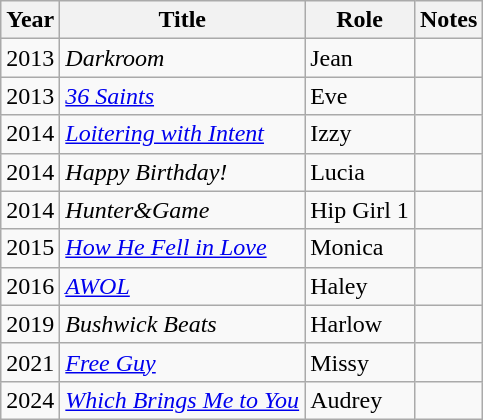<table class="wikitable sortable">
<tr>
<th>Year</th>
<th>Title</th>
<th>Role</th>
<th class="unsortable">Notes</th>
</tr>
<tr>
<td>2013</td>
<td><em>Darkroom</em></td>
<td>Jean</td>
<td></td>
</tr>
<tr>
<td>2013</td>
<td><em><a href='#'>36 Saints</a></em></td>
<td>Eve</td>
<td></td>
</tr>
<tr>
<td>2014</td>
<td><em><a href='#'>Loitering with Intent</a></em></td>
<td>Izzy</td>
<td></td>
</tr>
<tr>
<td>2014</td>
<td><em>Happy Birthday!</em></td>
<td>Lucia</td>
<td></td>
</tr>
<tr>
<td>2014</td>
<td><em>Hunter&Game</em></td>
<td>Hip Girl 1</td>
<td></td>
</tr>
<tr>
<td>2015</td>
<td><em><a href='#'>How He Fell in Love</a></em></td>
<td>Monica</td>
<td></td>
</tr>
<tr>
<td>2016</td>
<td><em><a href='#'>AWOL</a></em></td>
<td>Haley</td>
<td></td>
</tr>
<tr>
<td>2019</td>
<td><em>Bushwick Beats</em></td>
<td>Harlow</td>
<td></td>
</tr>
<tr>
<td>2021</td>
<td><em><a href='#'>Free Guy</a></em></td>
<td>Missy</td>
<td></td>
</tr>
<tr>
<td>2024</td>
<td><em><a href='#'>Which Brings Me to You</a></em></td>
<td>Audrey</td>
<td></td>
</tr>
</table>
